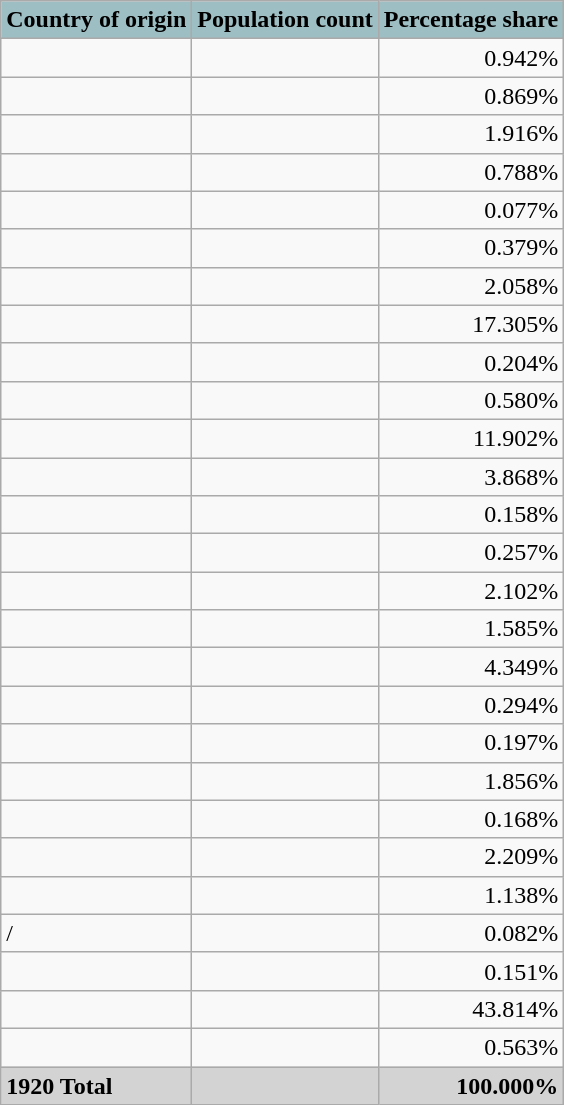<table class="wikitable sortable">
<tr>
<th style="text-align:center; background-color:#9dbec3;"><strong>Country of origin</strong></th>
<th style="text-align:center; background-color:#9dbec3;"><strong>Population count</strong></th>
<th style="text-align:center; background-color:#9dbec3;"><strong>Percentage share</strong></th>
</tr>
<tr>
<td border = "1"></td>
<td align="right"></td>
<td align="right">0.942%</td>
</tr>
<tr>
<td border = "1"></td>
<td align="right"></td>
<td align="right">0.869%</td>
</tr>
<tr>
<td border = "1"></td>
<td align="right"></td>
<td align="right">1.916%</td>
</tr>
<tr>
<td border = "1"></td>
<td align="right"></td>
<td align="right">0.788%</td>
</tr>
<tr>
<td border = "1"></td>
<td align="right"></td>
<td align="right">0.077%</td>
</tr>
<tr>
<td border = "1"></td>
<td align="right"></td>
<td align="right">0.379%</td>
</tr>
<tr>
<td border = "1"></td>
<td align="right"></td>
<td align="right">2.058%</td>
</tr>
<tr>
<td border = "1"></td>
<td align="right"></td>
<td align="right">17.305%</td>
</tr>
<tr>
<td border = "1"></td>
<td align="right"></td>
<td align="right">0.204%</td>
</tr>
<tr>
<td border = "1"></td>
<td align="right"></td>
<td align="right">0.580%</td>
</tr>
<tr>
<td border = "1"></td>
<td align="right"></td>
<td align="right">11.902%</td>
</tr>
<tr>
<td border = "1"></td>
<td align="right"></td>
<td align="right">3.868%</td>
</tr>
<tr>
<td border = "1"></td>
<td align="right"></td>
<td align="right">0.158%</td>
</tr>
<tr>
<td border = "1"></td>
<td align="right"></td>
<td align="right">0.257%</td>
</tr>
<tr>
<td border = "1"></td>
<td align="right"></td>
<td align="right">2.102%</td>
</tr>
<tr>
<td border = "1"></td>
<td align="right"></td>
<td align="right">1.585%</td>
</tr>
<tr>
<td border = "1"></td>
<td align="right"></td>
<td align="right">4.349%</td>
</tr>
<tr>
<td border = "1"></td>
<td align="right"></td>
<td align="right">0.294%</td>
</tr>
<tr>
<td border = "1"></td>
<td align="right"></td>
<td align="right">0.197%</td>
</tr>
<tr>
<td border = "1"></td>
<td align="right"></td>
<td align="right">1.856%</td>
</tr>
<tr>
<td border = "1"></td>
<td align="right"></td>
<td align="right">0.168%</td>
</tr>
<tr>
<td border = "1"></td>
<td align="right"></td>
<td align="right">2.209%</td>
</tr>
<tr>
<td border = "1"></td>
<td align="right"></td>
<td align="right">1.138%</td>
</tr>
<tr>
<td border = "1"> / </td>
<td align="right"></td>
<td align="right">0.082%</td>
</tr>
<tr>
<td border = "1"></td>
<td align="right"></td>
<td align="right">0.151%</td>
</tr>
<tr>
<td border = "1"></td>
<td align="right"></td>
<td align="right">43.814%</td>
</tr>
<tr>
<td border = "1"></td>
<td align="right"></td>
<td align="right">0.563%</td>
</tr>
<tr class="sortbottom" bgcolor="lightgrey">
<td border = "1"><strong>1920  Total</strong></td>
<td align="right"><strong></strong></td>
<td align="right"><strong>100.000%</strong></td>
</tr>
</table>
